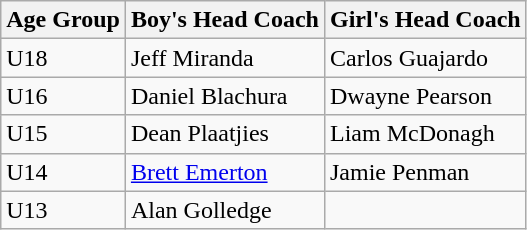<table class="wikitable">
<tr>
<th>Age Group</th>
<th>Boy's Head Coach</th>
<th>Girl's Head Coach</th>
</tr>
<tr>
<td>U18</td>
<td>Jeff Miranda</td>
<td>Carlos Guajardo</td>
</tr>
<tr>
<td>U16</td>
<td>Daniel Blachura</td>
<td>Dwayne Pearson</td>
</tr>
<tr>
<td>U15</td>
<td>Dean Plaatjies</td>
<td>Liam McDonagh</td>
</tr>
<tr>
<td>U14</td>
<td><a href='#'>Brett Emerton</a></td>
<td>Jamie Penman</td>
</tr>
<tr>
<td>U13</td>
<td>Alan Golledge</td>
<td></td>
</tr>
</table>
